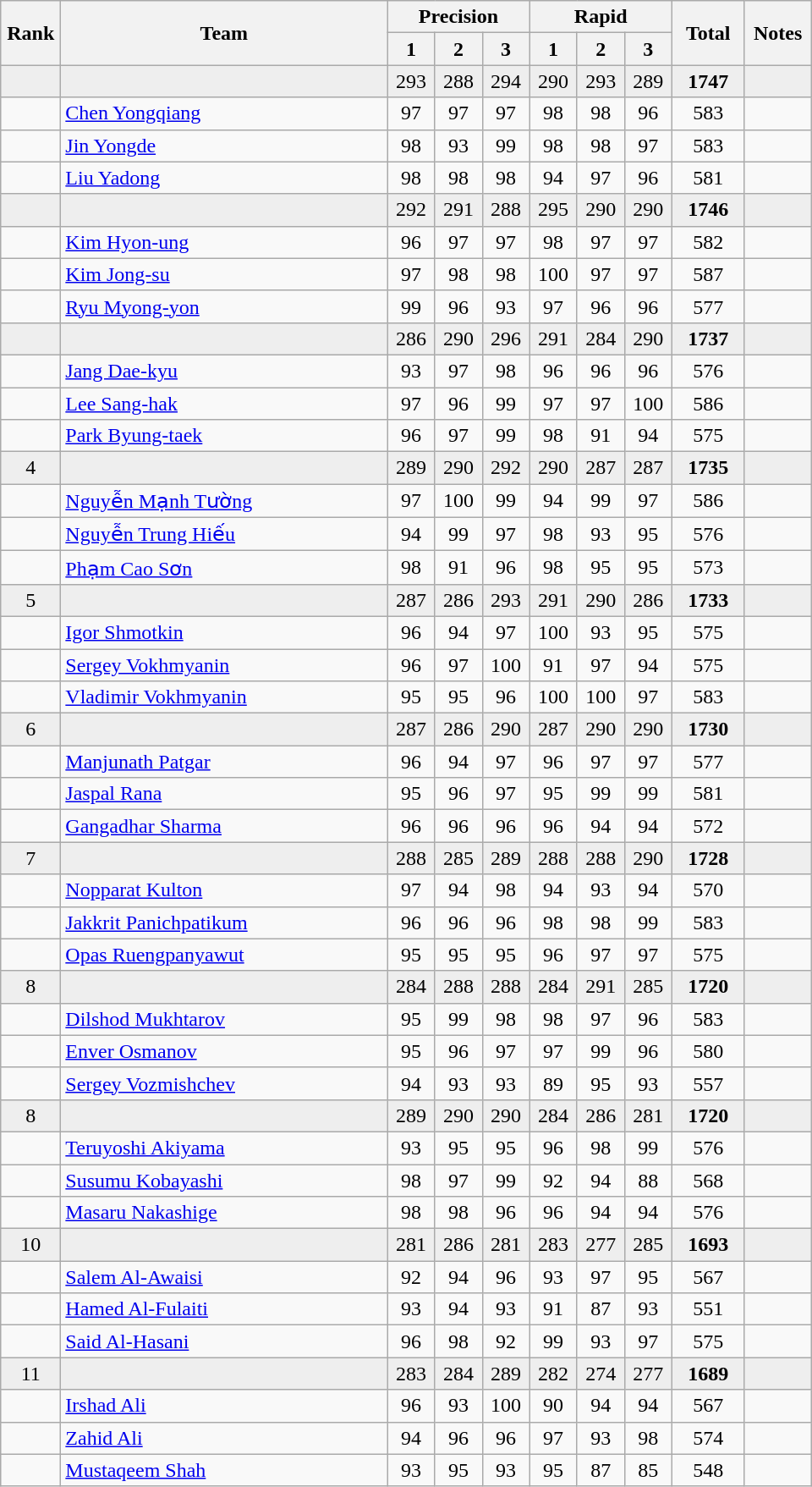<table class="wikitable" style="text-align:center">
<tr>
<th rowspan=2 width=40>Rank</th>
<th rowspan=2 width=250>Team</th>
<th colspan=3>Precision</th>
<th colspan=3>Rapid</th>
<th rowspan=2 width=50>Total</th>
<th rowspan=2 width=45>Notes</th>
</tr>
<tr>
<th width=30>1</th>
<th width=30>2</th>
<th width=30>3</th>
<th width=30>1</th>
<th width=30>2</th>
<th width=30>3</th>
</tr>
<tr bgcolor=eeeeee>
<td></td>
<td align=left></td>
<td>293</td>
<td>288</td>
<td>294</td>
<td>290</td>
<td>293</td>
<td>289</td>
<td><strong>1747</strong></td>
<td></td>
</tr>
<tr>
<td></td>
<td align=left><a href='#'>Chen Yongqiang</a></td>
<td>97</td>
<td>97</td>
<td>97</td>
<td>98</td>
<td>98</td>
<td>96</td>
<td>583</td>
<td></td>
</tr>
<tr>
<td></td>
<td align=left><a href='#'>Jin Yongde</a></td>
<td>98</td>
<td>93</td>
<td>99</td>
<td>98</td>
<td>98</td>
<td>97</td>
<td>583</td>
<td></td>
</tr>
<tr>
<td></td>
<td align=left><a href='#'>Liu Yadong</a></td>
<td>98</td>
<td>98</td>
<td>98</td>
<td>94</td>
<td>97</td>
<td>96</td>
<td>581</td>
<td></td>
</tr>
<tr bgcolor=eeeeee>
<td></td>
<td align=left></td>
<td>292</td>
<td>291</td>
<td>288</td>
<td>295</td>
<td>290</td>
<td>290</td>
<td><strong>1746</strong></td>
<td></td>
</tr>
<tr>
<td></td>
<td align=left><a href='#'>Kim Hyon-ung</a></td>
<td>96</td>
<td>97</td>
<td>97</td>
<td>98</td>
<td>97</td>
<td>97</td>
<td>582</td>
<td></td>
</tr>
<tr>
<td></td>
<td align=left><a href='#'>Kim Jong-su</a></td>
<td>97</td>
<td>98</td>
<td>98</td>
<td>100</td>
<td>97</td>
<td>97</td>
<td>587</td>
<td></td>
</tr>
<tr>
<td></td>
<td align=left><a href='#'>Ryu Myong-yon</a></td>
<td>99</td>
<td>96</td>
<td>93</td>
<td>97</td>
<td>96</td>
<td>96</td>
<td>577</td>
<td></td>
</tr>
<tr bgcolor=eeeeee>
<td></td>
<td align=left></td>
<td>286</td>
<td>290</td>
<td>296</td>
<td>291</td>
<td>284</td>
<td>290</td>
<td><strong>1737</strong></td>
<td></td>
</tr>
<tr>
<td></td>
<td align=left><a href='#'>Jang Dae-kyu</a></td>
<td>93</td>
<td>97</td>
<td>98</td>
<td>96</td>
<td>96</td>
<td>96</td>
<td>576</td>
<td></td>
</tr>
<tr>
<td></td>
<td align=left><a href='#'>Lee Sang-hak</a></td>
<td>97</td>
<td>96</td>
<td>99</td>
<td>97</td>
<td>97</td>
<td>100</td>
<td>586</td>
<td></td>
</tr>
<tr>
<td></td>
<td align=left><a href='#'>Park Byung-taek</a></td>
<td>96</td>
<td>97</td>
<td>99</td>
<td>98</td>
<td>91</td>
<td>94</td>
<td>575</td>
<td></td>
</tr>
<tr bgcolor=eeeeee>
<td>4</td>
<td align=left></td>
<td>289</td>
<td>290</td>
<td>292</td>
<td>290</td>
<td>287</td>
<td>287</td>
<td><strong>1735</strong></td>
<td></td>
</tr>
<tr>
<td></td>
<td align=left><a href='#'>Nguyễn Mạnh Tường</a></td>
<td>97</td>
<td>100</td>
<td>99</td>
<td>94</td>
<td>99</td>
<td>97</td>
<td>586</td>
<td></td>
</tr>
<tr>
<td></td>
<td align=left><a href='#'>Nguyễn Trung Hiếu</a></td>
<td>94</td>
<td>99</td>
<td>97</td>
<td>98</td>
<td>93</td>
<td>95</td>
<td>576</td>
<td></td>
</tr>
<tr>
<td></td>
<td align=left><a href='#'>Phạm Cao Sơn</a></td>
<td>98</td>
<td>91</td>
<td>96</td>
<td>98</td>
<td>95</td>
<td>95</td>
<td>573</td>
<td></td>
</tr>
<tr bgcolor=eeeeee>
<td>5</td>
<td align=left></td>
<td>287</td>
<td>286</td>
<td>293</td>
<td>291</td>
<td>290</td>
<td>286</td>
<td><strong>1733</strong></td>
<td></td>
</tr>
<tr>
<td></td>
<td align=left><a href='#'>Igor Shmotkin</a></td>
<td>96</td>
<td>94</td>
<td>97</td>
<td>100</td>
<td>93</td>
<td>95</td>
<td>575</td>
<td></td>
</tr>
<tr>
<td></td>
<td align=left><a href='#'>Sergey Vokhmyanin</a></td>
<td>96</td>
<td>97</td>
<td>100</td>
<td>91</td>
<td>97</td>
<td>94</td>
<td>575</td>
<td></td>
</tr>
<tr>
<td></td>
<td align=left><a href='#'>Vladimir Vokhmyanin</a></td>
<td>95</td>
<td>95</td>
<td>96</td>
<td>100</td>
<td>100</td>
<td>97</td>
<td>583</td>
<td></td>
</tr>
<tr bgcolor=eeeeee>
<td>6</td>
<td align=left></td>
<td>287</td>
<td>286</td>
<td>290</td>
<td>287</td>
<td>290</td>
<td>290</td>
<td><strong>1730</strong></td>
<td></td>
</tr>
<tr>
<td></td>
<td align=left><a href='#'>Manjunath Patgar</a></td>
<td>96</td>
<td>94</td>
<td>97</td>
<td>96</td>
<td>97</td>
<td>97</td>
<td>577</td>
<td></td>
</tr>
<tr>
<td></td>
<td align=left><a href='#'>Jaspal Rana</a></td>
<td>95</td>
<td>96</td>
<td>97</td>
<td>95</td>
<td>99</td>
<td>99</td>
<td>581</td>
<td></td>
</tr>
<tr>
<td></td>
<td align=left><a href='#'>Gangadhar Sharma</a></td>
<td>96</td>
<td>96</td>
<td>96</td>
<td>96</td>
<td>94</td>
<td>94</td>
<td>572</td>
<td></td>
</tr>
<tr bgcolor=eeeeee>
<td>7</td>
<td align=left></td>
<td>288</td>
<td>285</td>
<td>289</td>
<td>288</td>
<td>288</td>
<td>290</td>
<td><strong>1728</strong></td>
<td></td>
</tr>
<tr>
<td></td>
<td align=left><a href='#'>Nopparat Kulton</a></td>
<td>97</td>
<td>94</td>
<td>98</td>
<td>94</td>
<td>93</td>
<td>94</td>
<td>570</td>
<td></td>
</tr>
<tr>
<td></td>
<td align=left><a href='#'>Jakkrit Panichpatikum</a></td>
<td>96</td>
<td>96</td>
<td>96</td>
<td>98</td>
<td>98</td>
<td>99</td>
<td>583</td>
<td></td>
</tr>
<tr>
<td></td>
<td align=left><a href='#'>Opas Ruengpanyawut</a></td>
<td>95</td>
<td>95</td>
<td>95</td>
<td>96</td>
<td>97</td>
<td>97</td>
<td>575</td>
<td></td>
</tr>
<tr bgcolor=eeeeee>
<td>8</td>
<td align=left></td>
<td>284</td>
<td>288</td>
<td>288</td>
<td>284</td>
<td>291</td>
<td>285</td>
<td><strong>1720</strong></td>
<td></td>
</tr>
<tr>
<td></td>
<td align=left><a href='#'>Dilshod Mukhtarov</a></td>
<td>95</td>
<td>99</td>
<td>98</td>
<td>98</td>
<td>97</td>
<td>96</td>
<td>583</td>
<td></td>
</tr>
<tr>
<td></td>
<td align=left><a href='#'>Enver Osmanov</a></td>
<td>95</td>
<td>96</td>
<td>97</td>
<td>97</td>
<td>99</td>
<td>96</td>
<td>580</td>
<td></td>
</tr>
<tr>
<td></td>
<td align=left><a href='#'>Sergey Vozmishchev</a></td>
<td>94</td>
<td>93</td>
<td>93</td>
<td>89</td>
<td>95</td>
<td>93</td>
<td>557</td>
<td></td>
</tr>
<tr bgcolor=eeeeee>
<td>8</td>
<td align=left></td>
<td>289</td>
<td>290</td>
<td>290</td>
<td>284</td>
<td>286</td>
<td>281</td>
<td><strong>1720</strong></td>
<td></td>
</tr>
<tr>
<td></td>
<td align=left><a href='#'>Teruyoshi Akiyama</a></td>
<td>93</td>
<td>95</td>
<td>95</td>
<td>96</td>
<td>98</td>
<td>99</td>
<td>576</td>
<td></td>
</tr>
<tr>
<td></td>
<td align=left><a href='#'>Susumu Kobayashi</a></td>
<td>98</td>
<td>97</td>
<td>99</td>
<td>92</td>
<td>94</td>
<td>88</td>
<td>568</td>
<td></td>
</tr>
<tr>
<td></td>
<td align=left><a href='#'>Masaru Nakashige</a></td>
<td>98</td>
<td>98</td>
<td>96</td>
<td>96</td>
<td>94</td>
<td>94</td>
<td>576</td>
<td></td>
</tr>
<tr bgcolor=eeeeee>
<td>10</td>
<td align=left></td>
<td>281</td>
<td>286</td>
<td>281</td>
<td>283</td>
<td>277</td>
<td>285</td>
<td><strong>1693</strong></td>
<td></td>
</tr>
<tr>
<td></td>
<td align=left><a href='#'>Salem Al-Awaisi</a></td>
<td>92</td>
<td>94</td>
<td>96</td>
<td>93</td>
<td>97</td>
<td>95</td>
<td>567</td>
<td></td>
</tr>
<tr>
<td></td>
<td align=left><a href='#'>Hamed Al-Fulaiti</a></td>
<td>93</td>
<td>94</td>
<td>93</td>
<td>91</td>
<td>87</td>
<td>93</td>
<td>551</td>
<td></td>
</tr>
<tr>
<td></td>
<td align=left><a href='#'>Said Al-Hasani</a></td>
<td>96</td>
<td>98</td>
<td>92</td>
<td>99</td>
<td>93</td>
<td>97</td>
<td>575</td>
<td></td>
</tr>
<tr bgcolor=eeeeee>
<td>11</td>
<td align=left></td>
<td>283</td>
<td>284</td>
<td>289</td>
<td>282</td>
<td>274</td>
<td>277</td>
<td><strong>1689</strong></td>
<td></td>
</tr>
<tr>
<td></td>
<td align=left><a href='#'>Irshad Ali</a></td>
<td>96</td>
<td>93</td>
<td>100</td>
<td>90</td>
<td>94</td>
<td>94</td>
<td>567</td>
<td></td>
</tr>
<tr>
<td></td>
<td align=left><a href='#'>Zahid Ali</a></td>
<td>94</td>
<td>96</td>
<td>96</td>
<td>97</td>
<td>93</td>
<td>98</td>
<td>574</td>
<td></td>
</tr>
<tr>
<td></td>
<td align=left><a href='#'>Mustaqeem Shah</a></td>
<td>93</td>
<td>95</td>
<td>93</td>
<td>95</td>
<td>87</td>
<td>85</td>
<td>548</td>
<td></td>
</tr>
</table>
